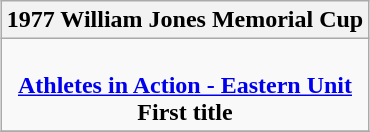<table class="wikitable" style="text-align: center; margin: 0 auto;">
<tr>
<th>1977 William Jones Memorial Cup</th>
</tr>
<tr>
<td> <br> <strong><a href='#'>Athletes in Action - Eastern Unit</a></strong> <br> <strong>First title</strong></td>
</tr>
<tr>
</tr>
</table>
